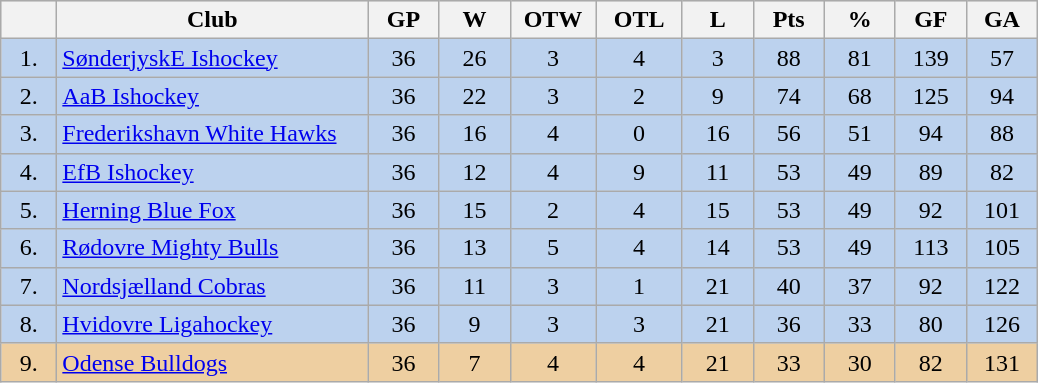<table class="wikitable">
<tr bgcolor="#e0e0e0">
<th width="30"></th>
<th width="200">Club</th>
<th width="40">GP</th>
<th width="40">W</th>
<th width="50">OTW</th>
<th width="50">OTL</th>
<th width="40">L</th>
<th width="40">Pts</th>
<th width="40">%</th>
<th width="40">GF</th>
<th width="40">GA</th>
</tr>
<tr bgcolor="#BCD2EE" align="center">
<td>1.</td>
<td align="left"><a href='#'>SønderjyskE Ishockey</a></td>
<td>36</td>
<td>26</td>
<td>3</td>
<td>4</td>
<td>3</td>
<td>88</td>
<td>81</td>
<td>139</td>
<td>57</td>
</tr>
<tr bgcolor="#BCD2EE" align="center">
<td>2.</td>
<td align="left"><a href='#'>AaB Ishockey</a></td>
<td>36</td>
<td>22</td>
<td>3</td>
<td>2</td>
<td>9</td>
<td>74</td>
<td>68</td>
<td>125</td>
<td>94</td>
</tr>
<tr bgcolor="#BCD2EE" align="center">
<td>3.</td>
<td align="left"><a href='#'>Frederikshavn White Hawks</a></td>
<td>36</td>
<td>16</td>
<td>4</td>
<td>0</td>
<td>16</td>
<td>56</td>
<td>51</td>
<td>94</td>
<td>88</td>
</tr>
<tr bgcolor="#BCD2EE" align="center">
<td>4.</td>
<td align="left"><a href='#'>EfB Ishockey</a></td>
<td>36</td>
<td>12</td>
<td>4</td>
<td>9</td>
<td>11</td>
<td>53</td>
<td>49</td>
<td>89</td>
<td>82</td>
</tr>
<tr bgcolor="#BCD2EE" align="center">
<td>5.</td>
<td align="left"><a href='#'>Herning Blue Fox</a></td>
<td>36</td>
<td>15</td>
<td>2</td>
<td>4</td>
<td>15</td>
<td>53</td>
<td>49</td>
<td>92</td>
<td>101</td>
</tr>
<tr bgcolor="#BCD2EE" align="center">
<td>6.</td>
<td align="left"><a href='#'>Rødovre Mighty Bulls</a></td>
<td>36</td>
<td>13</td>
<td>5</td>
<td>4</td>
<td>14</td>
<td>53</td>
<td>49</td>
<td>113</td>
<td>105</td>
</tr>
<tr bgcolor="#BCD2EE" align="center">
<td>7.</td>
<td align="left"><a href='#'>Nordsjælland Cobras</a></td>
<td>36</td>
<td>11</td>
<td>3</td>
<td>1</td>
<td>21</td>
<td>40</td>
<td>37</td>
<td>92</td>
<td>122</td>
</tr>
<tr bgcolor="#BCD2EE" align="center">
<td>8.</td>
<td align="left"><a href='#'>Hvidovre Ligahockey</a></td>
<td>36</td>
<td>9</td>
<td>3</td>
<td>3</td>
<td>21</td>
<td>36</td>
<td>33</td>
<td>80</td>
<td>126</td>
</tr>
<tr bgcolor="#EECFA1" align="center">
<td>9.</td>
<td align="left"><a href='#'>Odense Bulldogs</a></td>
<td>36</td>
<td>7</td>
<td>4</td>
<td>4</td>
<td>21</td>
<td>33</td>
<td>30</td>
<td>82</td>
<td>131</td>
</tr>
</table>
